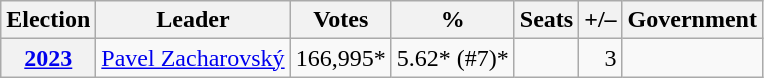<table class=wikitable style=text-align:right>
<tr>
<th>Election</th>
<th>Leader</th>
<th>Votes</th>
<th>%</th>
<th>Seats</th>
<th>+/–</th>
<th>Government</th>
</tr>
<tr>
<th><a href='#'>2023</a></th>
<td><a href='#'>Pavel Zacharovský</a></td>
<td>166,995*</td>
<td>5.62* (#7)*</td>
<td></td>
<td>3</td>
<td></td>
</tr>
</table>
